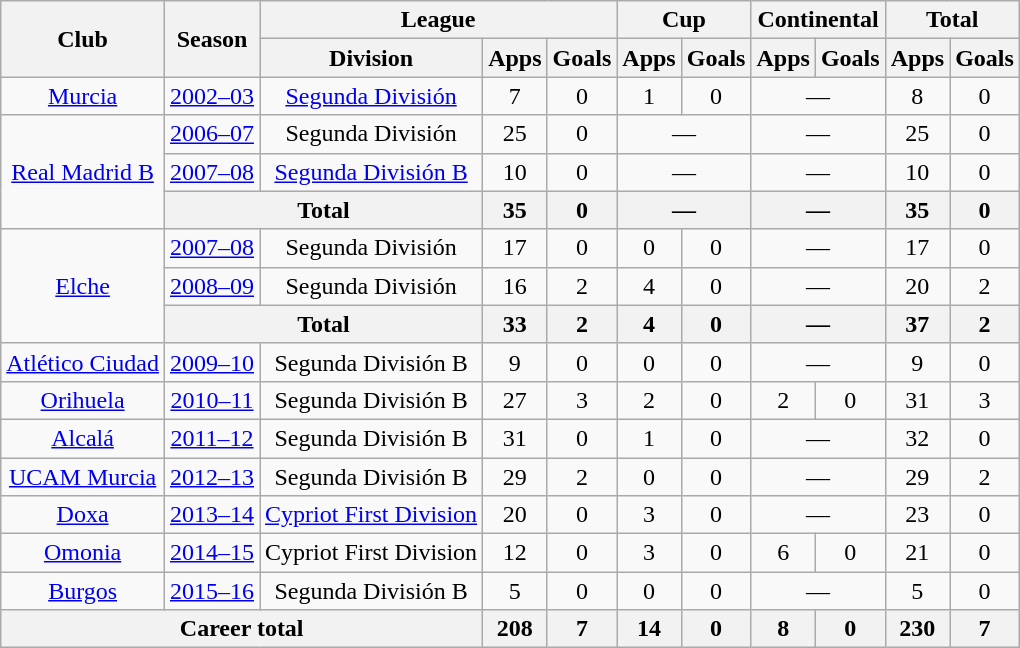<table class="wikitable" style="text-align: center;">
<tr>
<th rowspan="2">Club</th>
<th rowspan="2">Season</th>
<th colspan="3">League</th>
<th colspan="2">Cup</th>
<th colspan="2">Continental</th>
<th colspan="2">Total</th>
</tr>
<tr>
<th>Division</th>
<th>Apps</th>
<th>Goals</th>
<th>Apps</th>
<th>Goals</th>
<th>Apps</th>
<th>Goals</th>
<th>Apps</th>
<th>Goals</th>
</tr>
<tr>
<td rowspan="1"><a href='#'>Murcia</a></td>
<td><a href='#'>2002–03</a></td>
<td><a href='#'>Segunda División</a></td>
<td>7</td>
<td>0</td>
<td>1</td>
<td>0</td>
<td colspan="2">—</td>
<td>8</td>
<td>0</td>
</tr>
<tr>
<td rowspan="3"><a href='#'>Real Madrid B</a></td>
<td><a href='#'>2006–07</a></td>
<td>Segunda División</td>
<td>25</td>
<td>0</td>
<td colspan="2">—</td>
<td colspan="2">—</td>
<td>25</td>
<td>0</td>
</tr>
<tr>
<td><a href='#'>2007–08</a></td>
<td><a href='#'>Segunda División B</a></td>
<td>10</td>
<td>0</td>
<td colspan="2">—</td>
<td colspan="2">—</td>
<td>10</td>
<td>0</td>
</tr>
<tr>
<th colspan="2">Total</th>
<th>35</th>
<th>0</th>
<th colspan="2">—</th>
<th colspan="2">—</th>
<th>35</th>
<th>0</th>
</tr>
<tr>
<td rowspan="3"><a href='#'>Elche</a></td>
<td><a href='#'>2007–08</a></td>
<td>Segunda División</td>
<td>17</td>
<td>0</td>
<td>0</td>
<td>0</td>
<td colspan="2">—</td>
<td>17</td>
<td>0</td>
</tr>
<tr>
<td><a href='#'>2008–09</a></td>
<td>Segunda División</td>
<td>16</td>
<td>2</td>
<td>4</td>
<td>0</td>
<td colspan="2">—</td>
<td>20</td>
<td>2</td>
</tr>
<tr>
<th colspan="2">Total</th>
<th>33</th>
<th>2</th>
<th>4</th>
<th>0</th>
<th colspan="2">—</th>
<th>37</th>
<th>2</th>
</tr>
<tr>
<td><a href='#'>Atlético Ciudad</a></td>
<td><a href='#'>2009–10</a></td>
<td>Segunda División B</td>
<td>9</td>
<td>0</td>
<td>0</td>
<td>0</td>
<td colspan="2">—</td>
<td>9</td>
<td>0</td>
</tr>
<tr>
<td><a href='#'>Orihuela</a></td>
<td><a href='#'>2010–11</a></td>
<td>Segunda División B</td>
<td>27</td>
<td>3</td>
<td>2</td>
<td>0</td>
<td>2</td>
<td>0</td>
<td>31</td>
<td>3</td>
</tr>
<tr>
<td><a href='#'>Alcalá</a></td>
<td><a href='#'>2011–12</a></td>
<td>Segunda División B</td>
<td>31</td>
<td>0</td>
<td>1</td>
<td>0</td>
<td colspan="2">—</td>
<td>32</td>
<td>0</td>
</tr>
<tr>
<td><a href='#'>UCAM Murcia</a></td>
<td><a href='#'>2012–13</a></td>
<td>Segunda División B</td>
<td>29</td>
<td>2</td>
<td>0</td>
<td>0</td>
<td colspan="2">—</td>
<td>29</td>
<td>2</td>
</tr>
<tr>
<td><a href='#'>Doxa</a></td>
<td><a href='#'>2013–14</a></td>
<td><a href='#'>Cypriot First Division</a></td>
<td>20</td>
<td>0</td>
<td>3</td>
<td>0</td>
<td colspan="2">—</td>
<td>23</td>
<td>0</td>
</tr>
<tr>
<td><a href='#'>Omonia</a></td>
<td><a href='#'>2014–15</a></td>
<td>Cypriot First Division</td>
<td>12</td>
<td>0</td>
<td>3</td>
<td>0</td>
<td>6</td>
<td>0</td>
<td>21</td>
<td>0</td>
</tr>
<tr>
<td><a href='#'>Burgos</a></td>
<td><a href='#'>2015–16</a></td>
<td>Segunda División B</td>
<td>5</td>
<td>0</td>
<td>0</td>
<td>0</td>
<td colspan="2">—</td>
<td>5</td>
<td>0</td>
</tr>
<tr>
<th colspan="3">Career total</th>
<th>208</th>
<th>7</th>
<th>14</th>
<th>0</th>
<th>8</th>
<th>0</th>
<th>230</th>
<th>7</th>
</tr>
</table>
